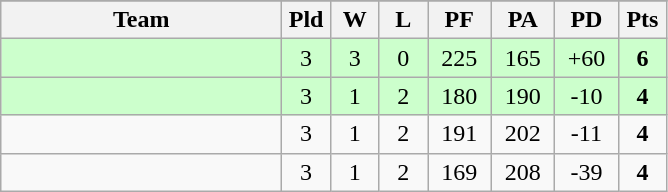<table class=wikitable>
<tr align=center>
</tr>
<tr>
<th width=180>Team</th>
<th width=25>Pld</th>
<th width=25>W</th>
<th width=25>L</th>
<th width=35>PF</th>
<th width=35>PA</th>
<th width=35>PD</th>
<th width=25>Pts</th>
</tr>
<tr align=center bgcolor="#ccffcc">
<td align=left></td>
<td>3</td>
<td>3</td>
<td>0</td>
<td>225</td>
<td>165</td>
<td>+60</td>
<td><strong>6</strong></td>
</tr>
<tr align=center bgcolor="#ccffcc">
<td align=left></td>
<td>3</td>
<td>1</td>
<td>2</td>
<td>180</td>
<td>190</td>
<td>-10</td>
<td><strong>4</strong></td>
</tr>
<tr align=center>
<td align=left></td>
<td>3</td>
<td>1</td>
<td>2</td>
<td>191</td>
<td>202</td>
<td>-11</td>
<td><strong>4</strong></td>
</tr>
<tr align=center>
<td align=left></td>
<td>3</td>
<td>1</td>
<td>2</td>
<td>169</td>
<td>208</td>
<td>-39</td>
<td><strong>4</strong></td>
</tr>
</table>
